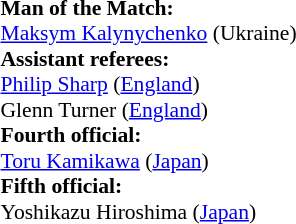<table width=50% style="font-size: 90%">
<tr>
<td><br><strong>Man of the Match:</strong>
<br><a href='#'>Maksym Kalynychenko</a> (Ukraine)<br><strong>Assistant referees:</strong>
<br><a href='#'>Philip Sharp</a> (<a href='#'>England</a>)
<br>Glenn Turner (<a href='#'>England</a>)
<br><strong>Fourth official:</strong>
<br><a href='#'>Toru Kamikawa</a> (<a href='#'>Japan</a>)
<br><strong>Fifth official:</strong>
<br>Yoshikazu Hiroshima (<a href='#'>Japan</a>)</td>
</tr>
</table>
